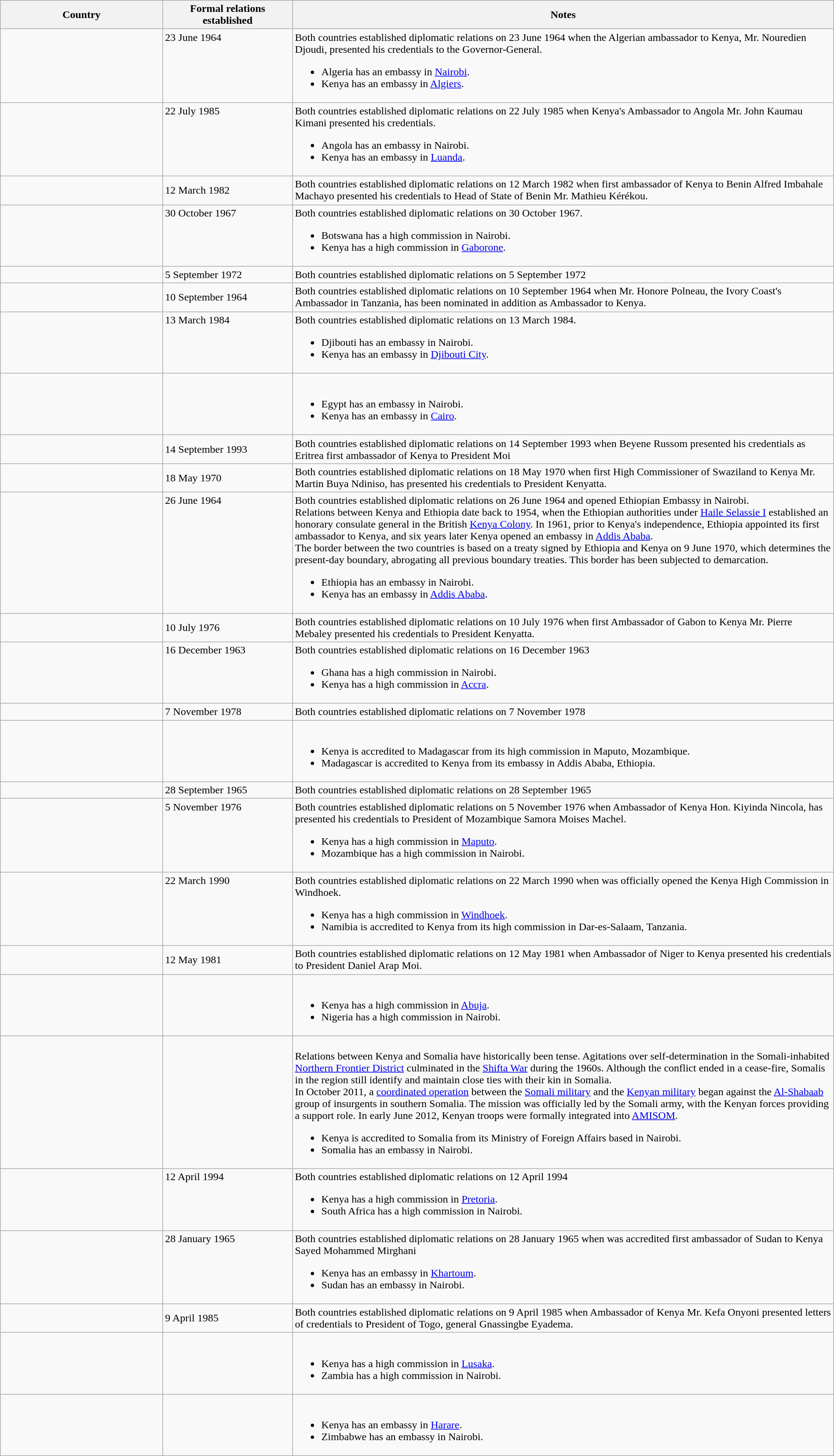<table class="wikitable sortable" style="width:100%; margin:auto;">
<tr>
<th style="width:15%;">Country</th>
<th style="width:12%;">Formal relations established</th>
<th style="width:50%;">Notes</th>
</tr>
<tr valign="top">
<td></td>
<td>23 June 1964</td>
<td>Both countries established diplomatic relations on 23 June 1964 when the Algerian ambassador to Kenya, Mr. Nouredien Djoudi, presented his credentials to the Governor-General.<br><ul><li>Algeria has an embassy in <a href='#'>Nairobi</a>.</li><li>Kenya has an embassy in <a href='#'>Algiers</a>.</li></ul></td>
</tr>
<tr valign="top">
<td></td>
<td>22 July 1985</td>
<td>Both countries established diplomatic relations on 22 July 1985 when Kenya's Ambassador to Angola Mr. John Kaumau Kimani presented his credentials.<br><ul><li>Angola has an embassy in Nairobi.</li><li>Kenya has an embassy in <a href='#'>Luanda</a>.</li></ul></td>
</tr>
<tr>
<td></td>
<td>12 March 1982</td>
<td>Both countries established diplomatic relations on 12 March 1982 when first ambassador of Kenya to Benin Alfred Imbahale Machayo presented his credentials to Head of State of Benin Mr. Mathieu Kérékou.</td>
</tr>
<tr valign="top">
<td></td>
<td>30 October 1967</td>
<td>Both countries established diplomatic relations on 30 October 1967.<br><ul><li>Botswana has a high commission in Nairobi.</li><li>Kenya has a high commission in <a href='#'>Gaborone</a>.</li></ul></td>
</tr>
<tr>
<td></td>
<td>5 September 1972</td>
<td>Both countries established diplomatic relations on 5 September 1972</td>
</tr>
<tr>
<td></td>
<td>10 September 1964</td>
<td>Both countries established diplomatic relations on 10 September 1964 when Mr. Honore Polneau, the Ivory Coast's Ambassador in Tanzania, has been nominated in addition as Ambassador to Kenya.</td>
</tr>
<tr valign="top">
<td></td>
<td>13 March 1984</td>
<td>Both countries established diplomatic relations on 13 March 1984.<br><ul><li>Djibouti has an embassy in Nairobi.</li><li>Kenya has an embassy in <a href='#'>Djibouti City</a>.</li></ul></td>
</tr>
<tr valign="top">
<td></td>
<td></td>
<td><br><ul><li>Egypt has an embassy in Nairobi.</li><li>Kenya has an embassy in <a href='#'>Cairo</a>.</li></ul></td>
</tr>
<tr>
<td></td>
<td>14 September 1993</td>
<td>Both countries established diplomatic relations on 14 September 1993 when Beyene Russom presented his credentials as Eritrea first ambassador of Kenya to President Moi</td>
</tr>
<tr>
<td></td>
<td>18 May 1970</td>
<td>Both countries established diplomatic relations on 18 May 1970 when first High Commissioner of Swaziland to Kenya Mr. Martin Buya Ndiniso, has presented his credentials to President Kenyatta.</td>
</tr>
<tr valign="top">
<td></td>
<td>26 June 1964</td>
<td>Both countries established diplomatic relations on 26 June 1964 and opened Ethiopian Embassy in Nairobi.<br>Relations between Kenya and Ethiopia date back to 1954, when the Ethiopian authorities under <a href='#'>Haile Selassie I</a> established an honorary consulate general in the British <a href='#'>Kenya Colony</a>. In 1961, prior to Kenya's independence, Ethiopia appointed its first ambassador to Kenya, and six years later Kenya opened an embassy in <a href='#'>Addis Ababa</a>.<br>The border between the two countries is based on a treaty signed by Ethiopia and Kenya on 9 June 1970, which determines the present-day boundary, abrogating all previous boundary treaties. This border has been subjected to demarcation.<ul><li>Ethiopia has an embassy in Nairobi.</li><li>Kenya has an embassy in <a href='#'>Addis Ababa</a>.</li></ul></td>
</tr>
<tr>
<td></td>
<td>10 July 1976</td>
<td>Both countries established diplomatic relations on 10 July 1976 when first Ambassador of Gabon to Kenya Mr. Pierre Mebaley presented his credentials to President Kenyatta.</td>
</tr>
<tr valign="top">
<td></td>
<td>16 December 1963</td>
<td>Both countries established diplomatic relations on 16 December 1963<br><ul><li>Ghana has a high commission in Nairobi.</li><li>Kenya has a high commission in <a href='#'>Accra</a>.</li></ul></td>
</tr>
<tr>
<td></td>
<td>7 November 1978</td>
<td>Both countries established diplomatic relations on 7 November 1978</td>
</tr>
<tr valign="top">
<td></td>
<td></td>
<td><br><ul><li>Kenya is accredited to Madagascar from its high commission in Maputo, Mozambique.</li><li>Madagascar is accredited to Kenya from its embassy in Addis Ababa, Ethiopia.</li></ul></td>
</tr>
<tr>
<td></td>
<td>28 September 1965</td>
<td>Both countries established diplomatic relations on 28 September 1965</td>
</tr>
<tr valign="top">
<td></td>
<td>5 November 1976</td>
<td>Both countries established diplomatic relations on 5 November 1976 when Ambassador of Kenya Hon. Kiyinda Nincola, has presented his credentials to President of Mozambique Samora Moises Machel.<br><ul><li>Kenya has a high commission in <a href='#'>Maputo</a>.</li><li>Mozambique has a high commission in Nairobi.</li></ul></td>
</tr>
<tr valign="top">
<td></td>
<td>22 March 1990</td>
<td>Both countries established diplomatic relations on 22 March 1990 when was officially opened the Kenya High Commission in Windhoek.<br><ul><li>Kenya has a high commission in <a href='#'>Windhoek</a>.</li><li>Namibia is accredited to Kenya from its high commission in Dar-es-Salaam, Tanzania.</li></ul></td>
</tr>
<tr>
<td></td>
<td>12 May 1981</td>
<td>Both countries established diplomatic relations on 12 May 1981 when Ambassador of Niger to Kenya presented his credentials to President Daniel Arap Moi.</td>
</tr>
<tr valign="top">
<td></td>
<td></td>
<td><br><ul><li>Kenya has a high commission in <a href='#'>Abuja</a>.</li><li>Nigeria has a high commission in Nairobi.</li></ul></td>
</tr>
<tr valign="top">
<td></td>
<td></td>
<td><br>Relations between Kenya and Somalia have historically been tense. Agitations over self-determination in the Somali-inhabited <a href='#'>Northern Frontier District</a> culminated in the <a href='#'>Shifta War</a> during the 1960s. Although the conflict ended in a cease-fire, Somalis in the region still identify and maintain close ties with their kin in Somalia.<br>In October 2011, a <a href='#'>coordinated operation</a> between the <a href='#'>Somali military</a> and the <a href='#'>Kenyan military</a> began against the <a href='#'>Al-Shabaab</a> group of insurgents in southern Somalia. The mission was officially led by the Somali army, with the Kenyan forces providing a support role. In early June 2012, Kenyan troops were formally integrated into <a href='#'>AMISOM</a>.<ul><li>Kenya is accredited to Somalia from its Ministry of Foreign Affairs based in Nairobi.</li><li>Somalia has an embassy in Nairobi.</li></ul></td>
</tr>
<tr valign="top">
<td></td>
<td>12 April 1994</td>
<td>Both countries established diplomatic relations on 12 April 1994<br><ul><li>Kenya has a high commission in <a href='#'>Pretoria</a>.</li><li>South Africa has a high commission in Nairobi.</li></ul></td>
</tr>
<tr valign="top">
<td></td>
<td>28 January 1965</td>
<td>Both countries established diplomatic relations on 28 January 1965 when was accredited first ambassador of Sudan to Kenya Sayed Mohammed Mirghani<br><ul><li>Kenya has an embassy in <a href='#'>Khartoum</a>.</li><li>Sudan has an embassy in Nairobi.</li></ul></td>
</tr>
<tr>
<td></td>
<td>9 April 1985</td>
<td>Both countries established diplomatic relations on 9 April 1985 when Ambassador of Kenya Mr. Kefa Onyoni presented letters of credentials to President of Togo, general Gnassingbe Eyadema.</td>
</tr>
<tr valign="top">
<td></td>
<td></td>
<td><br><ul><li>Kenya has a high commission in <a href='#'>Lusaka</a>.</li><li>Zambia has a high commission in Nairobi.</li></ul></td>
</tr>
<tr valign="top">
<td></td>
<td></td>
<td><br><ul><li>Kenya has an embassy in <a href='#'>Harare</a>.</li><li>Zimbabwe has an embassy in Nairobi.</li></ul></td>
</tr>
</table>
